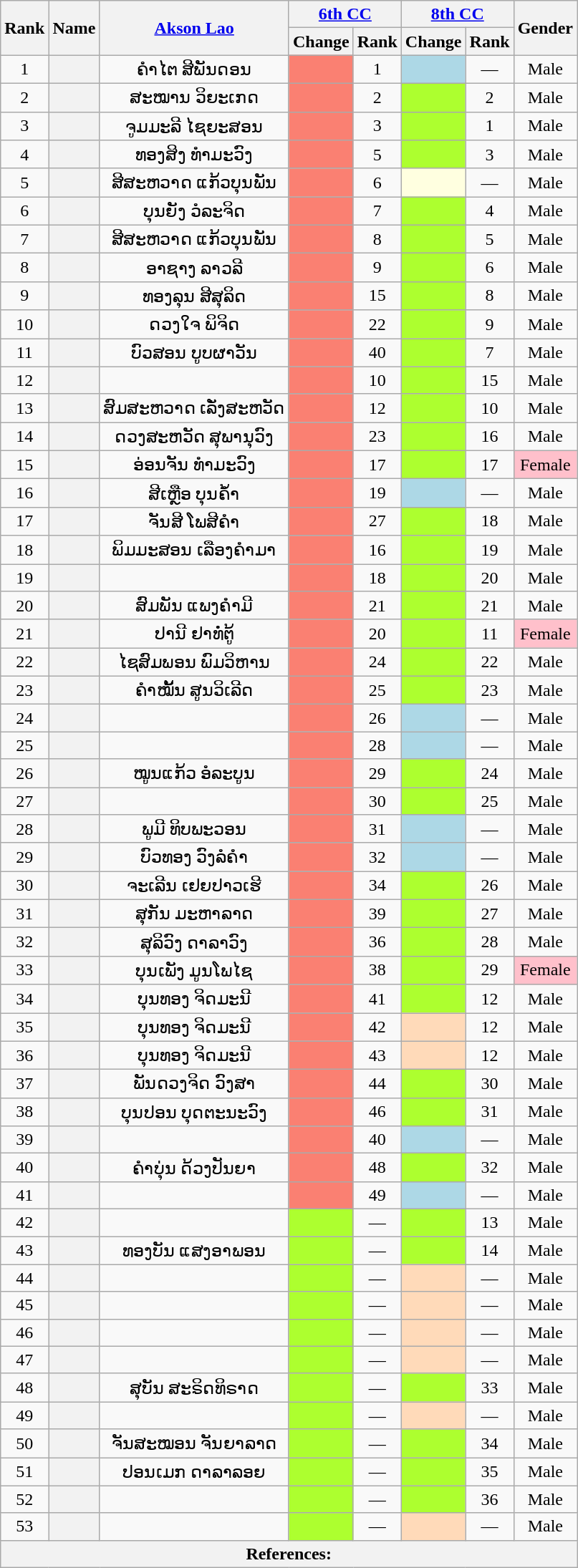<table class="wikitable sortable" style=text-align:center>
<tr>
<th rowspan="2">Rank</th>
<th rowspan="2">Name</th>
<th rowspan="2" class="unsortable"><a href='#'>Akson Lao</a></th>
<th colspan="2 "unsortable><a href='#'>6th CC</a></th>
<th colspan="2" unsortable><a href='#'>8th CC</a></th>
<th rowspan="2">Gender</th>
</tr>
<tr>
<th>Change</th>
<th>Rank</th>
<th>Change</th>
<th>Rank</th>
</tr>
<tr>
<td>1</td>
<th scope="row" style="font-weight:normal;"></th>
<td>ຄຳໄຕ ສີພັນດອນ</td>
<td bgcolor = Salmon></td>
<td>1</td>
<td bgcolor = LightBlue></td>
<td data-sort-value="100">—</td>
<td>Male</td>
</tr>
<tr>
<td>2</td>
<th scope="row" style="font-weight:normal;"></th>
<td>ສະໝານ ວິຍະເກດ</td>
<td bgcolor = Salmon></td>
<td>2</td>
<td bgcolor = GreenYellow></td>
<td>2</td>
<td>Male</td>
</tr>
<tr>
<td>3</td>
<th scope="row" style="font-weight:normal;"></th>
<td>ຈູມມະລີ ໄຊຍະສອນ</td>
<td bgcolor = Salmon></td>
<td>3</td>
<td bgcolor = GreenYellow></td>
<td>1</td>
<td>Male</td>
</tr>
<tr>
<td>4</td>
<th scope="row" style="font-weight:normal;"></th>
<td>ທອງສິງ ທຳມະວົງ</td>
<td bgcolor = Salmon></td>
<td>5</td>
<td bgcolor = GreenYellow></td>
<td>3</td>
<td>Male</td>
</tr>
<tr>
<td>5</td>
<th scope="row" style="font-weight:normal;"></th>
<td>ສີສະຫວາດ ແກ້ວບຸນພັນ</td>
<td bgcolor = Salmon></td>
<td>6</td>
<td bgcolor = LightYellow></td>
<td>—</td>
<td>Male</td>
</tr>
<tr>
<td>6</td>
<th scope="row" style="font-weight:normal;"></th>
<td>ບຸນຍັງ ວໍລະຈິດ</td>
<td bgcolor = Salmon></td>
<td>7</td>
<td bgcolor = GreenYellow></td>
<td>4</td>
<td>Male</td>
</tr>
<tr>
<td>7</td>
<th scope="row" style="font-weight:normal;"></th>
<td>ສີສະຫວາດ ແກ້ວບຸນພັນ</td>
<td bgcolor = Salmon></td>
<td>8</td>
<td bgcolor = GreenYellow></td>
<td>5</td>
<td>Male</td>
</tr>
<tr>
<td>8</td>
<th scope="row" style="font-weight:normal;"></th>
<td>ອາຊາງ ລາວລີ</td>
<td bgcolor = Salmon></td>
<td>9</td>
<td bgcolor = GreenYellow></td>
<td>6</td>
<td>Male</td>
</tr>
<tr>
<td>9</td>
<th scope="row" style="font-weight:normal;"></th>
<td>ທອງລຸນ ສີສຸລິດ</td>
<td bgcolor = Salmon></td>
<td>15</td>
<td bgcolor = GreenYellow></td>
<td>8</td>
<td>Male</td>
</tr>
<tr>
<td>10</td>
<th scope="row" style="font-weight:normal;"></th>
<td>ດວງໃຈ ພິຈິດ</td>
<td bgcolor = Salmon></td>
<td>22</td>
<td bgcolor = GreenYellow></td>
<td>9</td>
<td>Male</td>
</tr>
<tr>
<td>11</td>
<th scope="row" style="font-weight:normal;"></th>
<td>ບົວສອນ ບູບຜາວັນ</td>
<td bgcolor = Salmon></td>
<td>40</td>
<td bgcolor = GreenYellow></td>
<td>7</td>
<td>Male</td>
</tr>
<tr>
<td>12</td>
<th scope="row" style="font-weight:normal;"></th>
<td></td>
<td bgcolor = Salmon></td>
<td>10</td>
<td bgcolor = GreenYellow></td>
<td>15</td>
<td>Male</td>
</tr>
<tr>
<td>13</td>
<th scope="row" style="font-weight:normal;"></th>
<td>ສົມສະຫວາດ ເລັ່ງສະຫວັດ</td>
<td bgcolor = Salmon></td>
<td>12</td>
<td bgcolor = GreenYellow></td>
<td>10</td>
<td>Male</td>
</tr>
<tr>
<td>14</td>
<th scope="row" style="font-weight:normal;"></th>
<td>ດວງສະຫວັດ ສຸພານຸວົງ</td>
<td bgcolor = Salmon></td>
<td>23</td>
<td bgcolor = GreenYellow></td>
<td>16</td>
<td>Male</td>
</tr>
<tr>
<td>15</td>
<th scope="row" style="font-weight:normal;"></th>
<td>ອ່ອນຈັນ ທຳມະວົງ</td>
<td bgcolor = Salmon></td>
<td>17</td>
<td bgcolor = GreenYellow></td>
<td>17</td>
<td bgcolor = Pink>Female</td>
</tr>
<tr>
<td>16</td>
<th scope="row" style="font-weight:normal;"></th>
<td>ສີເຫຼືອ ບຸນຄ້ໍາ</td>
<td bgcolor = Salmon></td>
<td>19</td>
<td bgcolor = LightBlue></td>
<td data-sort-value="100">—</td>
<td>Male</td>
</tr>
<tr>
<td>17</td>
<th scope="row" style="font-weight:normal;"></th>
<td>ຈັນສີ ໂພສີຄຳ</td>
<td bgcolor = Salmon></td>
<td>27</td>
<td bgcolor = GreenYellow></td>
<td>18</td>
<td>Male</td>
</tr>
<tr>
<td>18</td>
<th scope="row" style="font-weight:normal;"></th>
<td>ພິມມະສອນ ເລືອງຄຳມາ</td>
<td bgcolor = Salmon></td>
<td>16</td>
<td bgcolor = GreenYellow></td>
<td>19</td>
<td>Male</td>
</tr>
<tr>
<td>19</td>
<th scope="row" style="font-weight:normal;"></th>
<td></td>
<td bgcolor = Salmon></td>
<td>18</td>
<td bgcolor = GreenYellow></td>
<td>20</td>
<td>Male</td>
</tr>
<tr>
<td>20</td>
<th scope="row" style="font-weight:normal;"></th>
<td>ສົມພັນ ແພງຄຳມີ</td>
<td bgcolor = Salmon></td>
<td>21</td>
<td bgcolor = GreenYellow></td>
<td>21</td>
<td>Male</td>
</tr>
<tr>
<td>21</td>
<th scope="row" style="font-weight:normal;"></th>
<td>ປານີ ຢາທໍ່ຕູ້</td>
<td bgcolor = Salmon></td>
<td>20</td>
<td bgcolor = GreenYellow></td>
<td>11</td>
<td bgcolor = Pink>Female</td>
</tr>
<tr>
<td>22</td>
<th scope="row" style="font-weight:normal;"></th>
<td>ໄຊສົມພອນ ພົມວິຫານ</td>
<td bgcolor = Salmon></td>
<td>24</td>
<td bgcolor = GreenYellow></td>
<td>22</td>
<td>Male</td>
</tr>
<tr>
<td>23</td>
<th scope="row" style="font-weight:normal;"></th>
<td>ຄຳໝັ້ນ ສູນວິເລີດ</td>
<td bgcolor = Salmon></td>
<td>25</td>
<td bgcolor = GreenYellow></td>
<td>23</td>
<td>Male</td>
</tr>
<tr>
<td>24</td>
<th scope="row" style="font-weight:normal;"></th>
<td></td>
<td bgcolor = Salmon></td>
<td>26</td>
<td bgcolor = LightBlue></td>
<td data-sort-value="100">—</td>
<td>Male</td>
</tr>
<tr>
<td>25</td>
<th scope="row" style="font-weight:normal;"></th>
<td></td>
<td bgcolor = Salmon></td>
<td>28</td>
<td bgcolor = LightBlue></td>
<td data-sort-value="100">—</td>
<td>Male</td>
</tr>
<tr>
<td>26</td>
<th scope="row" style="font-weight:normal;"></th>
<td>ໝູນແກ້ວ ອໍລະບູນ</td>
<td bgcolor = Salmon></td>
<td>29</td>
<td bgcolor = GreenYellow></td>
<td>24</td>
<td>Male</td>
</tr>
<tr>
<td>27</td>
<th scope="row" style="font-weight:normal;"></th>
<td></td>
<td bgcolor = Salmon></td>
<td>30</td>
<td bgcolor = GreenYellow></td>
<td>25</td>
<td>Male</td>
</tr>
<tr>
<td>28</td>
<th scope="row" style="font-weight:normal;"></th>
<td>ພູມີ ທິບພະວອນ</td>
<td bgcolor = Salmon></td>
<td>31</td>
<td bgcolor = LightBlue></td>
<td data-sort-value="100">—</td>
<td>Male</td>
</tr>
<tr>
<td>29</td>
<th scope="row" style="font-weight:normal;"></th>
<td>ບົວທອງ ວົງລໍຄຳ</td>
<td bgcolor = Salmon></td>
<td>32</td>
<td bgcolor = LightBlue></td>
<td data-sort-value="100">—</td>
<td>Male</td>
</tr>
<tr>
<td>30</td>
<th scope="row" style="font-weight:normal;"></th>
<td>ຈະເລີນ ເຢຍປາວເຮີ</td>
<td bgcolor = Salmon></td>
<td>34</td>
<td bgcolor = GreenYellow></td>
<td>26</td>
<td>Male</td>
</tr>
<tr>
<td>31</td>
<th scope="row" style="font-weight:normal;"></th>
<td>ສຸກັນ ມະຫາລາດ</td>
<td bgcolor = Salmon></td>
<td>39</td>
<td bgcolor = GreenYellow></td>
<td>27</td>
<td>Male</td>
</tr>
<tr>
<td>32</td>
<th scope="row" style="font-weight:normal;"></th>
<td>ສຸລິວົງ ດາລາວົງ</td>
<td bgcolor = Salmon></td>
<td>36</td>
<td bgcolor = GreenYellow></td>
<td>28</td>
<td>Male</td>
</tr>
<tr>
<td>33</td>
<th scope="row" style="font-weight:normal;"></th>
<td>ບຸນເພັງ ມູນໂພໄຊ</td>
<td bgcolor = Salmon></td>
<td>38</td>
<td bgcolor = GreenYellow></td>
<td>29</td>
<td bgcolor = Pink>Female</td>
</tr>
<tr>
<td>34</td>
<th scope="row" style="font-weight:normal;"></th>
<td>ບຸນທອງ ຈິດມະນີ</td>
<td bgcolor = Salmon></td>
<td>41</td>
<td bgcolor = GreenYellow></td>
<td>12</td>
<td>Male</td>
</tr>
<tr>
<td>35</td>
<th scope="row" style="font-weight:normal;"></th>
<td>ບຸນທອງ ຈິດມະນີ</td>
<td bgcolor = Salmon></td>
<td>42</td>
<td bgcolor = PeachPuff></td>
<td>12</td>
<td>Male</td>
</tr>
<tr>
<td>36</td>
<th scope="row" style="font-weight:normal;"></th>
<td>ບຸນທອງ ຈິດມະນີ</td>
<td bgcolor = Salmon></td>
<td>43</td>
<td bgcolor = PeachPuff></td>
<td>12</td>
<td>Male</td>
</tr>
<tr>
<td>37</td>
<th scope="row" style="font-weight:normal;"></th>
<td>ພັນດວງຈິດ ວົງສາ</td>
<td bgcolor = Salmon></td>
<td>44</td>
<td bgcolor = GreenYellow></td>
<td>30</td>
<td>Male</td>
</tr>
<tr>
<td>38</td>
<th scope="row" style="font-weight:normal;"></th>
<td>ບຸນປອນ ບຸດຕະນະວົງ</td>
<td bgcolor = Salmon></td>
<td>46</td>
<td bgcolor = GreenYellow></td>
<td>31</td>
<td>Male</td>
</tr>
<tr>
<td>39</td>
<th scope="row" style="font-weight:normal;"></th>
<td></td>
<td bgcolor = Salmon></td>
<td>40</td>
<td bgcolor = LightBlue></td>
<td data-sort-value="100">—</td>
<td>Male</td>
</tr>
<tr>
<td>40</td>
<th scope="row" style="font-weight:normal;"></th>
<td>ຄຳບຸ່ນ ດ້ວງປັນຍາ</td>
<td bgcolor = Salmon></td>
<td>48</td>
<td bgcolor = GreenYellow></td>
<td>32</td>
<td>Male</td>
</tr>
<tr>
<td>41</td>
<th scope="row" style="font-weight:normal;"></th>
<td></td>
<td bgcolor = Salmon></td>
<td>49</td>
<td bgcolor = LightBlue></td>
<td data-sort-value="100">—</td>
<td>Male</td>
</tr>
<tr>
<td>42</td>
<th scope="row" style="font-weight:normal;"></th>
<td></td>
<td bgcolor = GreenYellow></td>
<td data-sort-value="100">—</td>
<td bgcolor = GreenYellow></td>
<td>13</td>
<td>Male</td>
</tr>
<tr>
<td>43</td>
<th scope="row" style="font-weight:normal;"></th>
<td>ທອງບັນ ແສງອາພອນ</td>
<td bgcolor = GreenYellow></td>
<td data-sort-value="100">—</td>
<td bgcolor = GreenYellow></td>
<td>14</td>
<td>Male</td>
</tr>
<tr>
<td>44</td>
<th scope="row" style="font-weight:normal;"></th>
<td></td>
<td bgcolor = GreenYellow></td>
<td data-sort-value="100">—</td>
<td bgcolor = PeachPuff></td>
<td data-sort-value="100">—</td>
<td>Male</td>
</tr>
<tr>
<td>45</td>
<th scope="row" style="font-weight:normal;"></th>
<td></td>
<td bgcolor = GreenYellow></td>
<td data-sort-value="100">—</td>
<td bgcolor = PeachPuff></td>
<td data-sort-value="100">—</td>
<td>Male</td>
</tr>
<tr>
<td>46</td>
<th scope="row" style="font-weight:normal;"></th>
<td></td>
<td bgcolor = GreenYellow></td>
<td data-sort-value="100">—</td>
<td bgcolor = PeachPuff></td>
<td data-sort-value="100">—</td>
<td>Male</td>
</tr>
<tr>
<td>47</td>
<th scope="row" style="font-weight:normal;"></th>
<td></td>
<td bgcolor = GreenYellow></td>
<td data-sort-value="100">—</td>
<td bgcolor = PeachPuff></td>
<td data-sort-value="100">—</td>
<td>Male</td>
</tr>
<tr>
<td>48</td>
<th scope="row" style="font-weight:normal;"></th>
<td>ສຸບັນ ສະຣິດທິຣາດ</td>
<td bgcolor = GreenYellow></td>
<td data-sort-value="100">—</td>
<td bgcolor = GreenYellow></td>
<td>33</td>
<td>Male</td>
</tr>
<tr>
<td>49</td>
<th scope="row" style="font-weight:normal;"></th>
<td></td>
<td bgcolor = GreenYellow></td>
<td data-sort-value="100">—</td>
<td bgcolor = PeachPuff></td>
<td data-sort-value="100">—</td>
<td>Male</td>
</tr>
<tr>
<td>50</td>
<th scope="row" style="font-weight:normal;"></th>
<td>ຈັນສະໝອນ ຈັນຍາລາດ</td>
<td bgcolor = GreenYellow></td>
<td data-sort-value="100">—</td>
<td bgcolor = GreenYellow></td>
<td>34</td>
<td>Male</td>
</tr>
<tr>
<td>51</td>
<th scope="row" style="font-weight:normal;"></th>
<td>ປອນເມກ ດາລາລອຍ</td>
<td bgcolor = GreenYellow></td>
<td data-sort-value="100">—</td>
<td bgcolor = GreenYellow></td>
<td>35</td>
<td>Male</td>
</tr>
<tr>
<td>52</td>
<th scope="row" style="font-weight:normal;"></th>
<td></td>
<td bgcolor = GreenYellow></td>
<td data-sort-value="100">—</td>
<td bgcolor = GreenYellow></td>
<td>36</td>
<td>Male</td>
</tr>
<tr>
<td>53</td>
<th scope="row" style="font-weight:normal;"></th>
<td></td>
<td bgcolor = GreenYellow></td>
<td data-sort-value="100">—</td>
<td bgcolor = PeachPuff></td>
<td data-sort-value="100">—</td>
<td>Male</td>
</tr>
<tr class=sortbottom>
<th colspan = "8" align = left><strong>References:</strong><br></th>
</tr>
</table>
